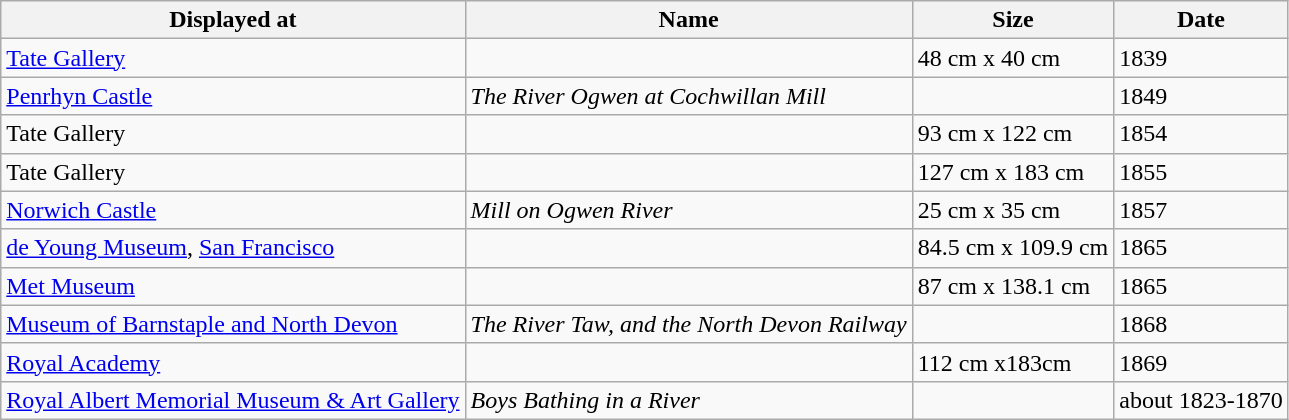<table class="wikitable">
<tr>
<th>Displayed at</th>
<th>Name</th>
<th>Size</th>
<th>Date</th>
</tr>
<tr>
<td><a href='#'>Tate Gallery</a></td>
<td></td>
<td>48 cm x 40 cm</td>
<td>1839</td>
</tr>
<tr>
<td><a href='#'>Penrhyn Castle</a></td>
<td><em>The River Ogwen at Cochwillan Mill</em></td>
<td></td>
<td>1849</td>
</tr>
<tr>
<td>Tate Gallery</td>
<td></td>
<td>93 cm x 122 cm</td>
<td>1854</td>
</tr>
<tr>
<td>Tate Gallery</td>
<td></td>
<td>127 cm x 183 cm</td>
<td>1855</td>
</tr>
<tr>
<td><a href='#'>Norwich Castle</a></td>
<td><em>Mill on Ogwen River</em></td>
<td>25 cm x 35 cm</td>
<td>1857</td>
</tr>
<tr>
<td><a href='#'>de Young Museum</a>, <a href='#'>San Francisco</a></td>
<td></td>
<td>84.5 cm x 109.9 cm</td>
<td>1865</td>
</tr>
<tr>
<td><a href='#'>Met Museum</a></td>
<td></td>
<td>87 cm x 138.1 cm</td>
<td>1865</td>
</tr>
<tr>
<td><a href='#'>Museum of Barnstaple and North Devon</a></td>
<td><em>The River Taw, and the North Devon Railway</em></td>
<td></td>
<td>1868</td>
</tr>
<tr>
<td><a href='#'>Royal Academy</a></td>
<td></td>
<td>112 cm x183cm</td>
<td>1869</td>
</tr>
<tr>
<td><a href='#'>Royal Albert Memorial Museum & Art Gallery</a></td>
<td><em>Boys Bathing in a River</em></td>
<td></td>
<td>about 1823-1870</td>
</tr>
</table>
